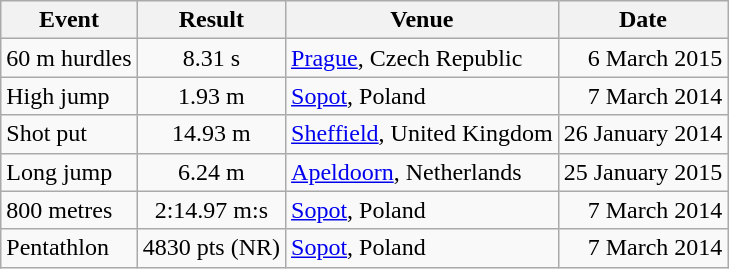<table class="wikitable">
<tr>
<th>Event</th>
<th>Result</th>
<th>Venue</th>
<th>Date</th>
</tr>
<tr>
<td>60 m hurdles</td>
<td align=center>8.31 s</td>
<td><a href='#'>Prague</a>, Czech Republic</td>
<td align=right>6 March 2015</td>
</tr>
<tr>
<td>High jump</td>
<td align=center>1.93 m</td>
<td><a href='#'>Sopot</a>, Poland</td>
<td align=right>7 March 2014</td>
</tr>
<tr>
<td>Shot put</td>
<td align=center>14.93 m</td>
<td><a href='#'>Sheffield</a>, United Kingdom</td>
<td align=right>26 January 2014</td>
</tr>
<tr>
<td>Long jump</td>
<td align=center>6.24 m</td>
<td><a href='#'>Apeldoorn</a>, Netherlands</td>
<td align=right>25 January 2015</td>
</tr>
<tr>
<td>800 metres</td>
<td align=center>2:14.97 m:s</td>
<td><a href='#'>Sopot</a>, Poland</td>
<td align=right>7 March 2014</td>
</tr>
<tr>
<td>Pentathlon</td>
<td align=center>4830 pts (NR)</td>
<td><a href='#'>Sopot</a>, Poland</td>
<td align=right>7 March 2014</td>
</tr>
</table>
